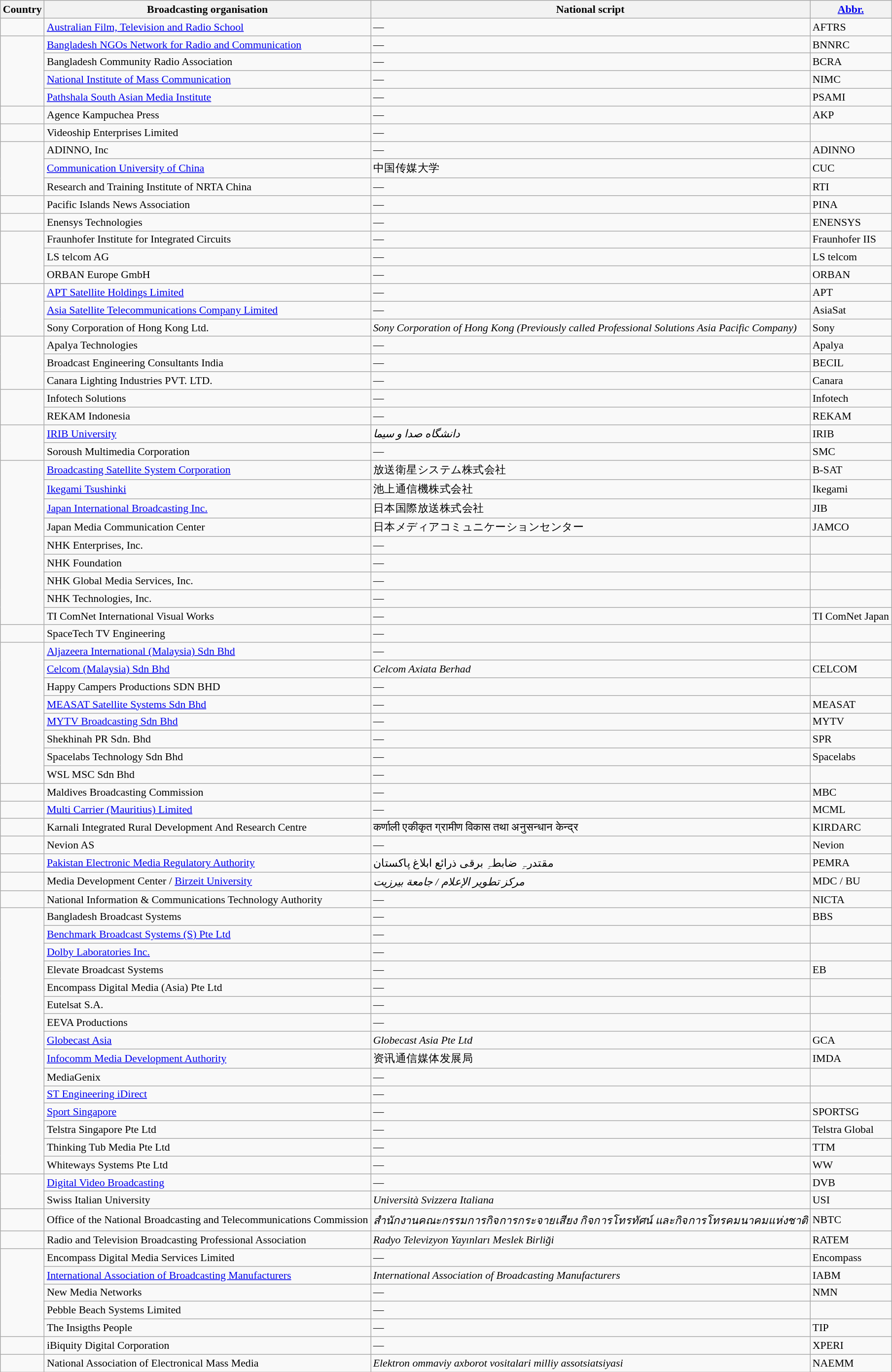<table class="wikitable sortable" style="font-size:91%;">
<tr>
<th>Country</th>
<th>Broadcasting organisation</th>
<th>National script</th>
<th><a href='#'>Abbr.</a></th>
</tr>
<tr>
<td></td>
<td><a href='#'>Australian Film, Television and Radio School</a></td>
<td>—</td>
<td>AFTRS</td>
</tr>
<tr>
<td rowspan="4"></td>
<td><a href='#'>Bangladesh NGOs Network for Radio and Communication</a></td>
<td>—</td>
<td>BNNRC</td>
</tr>
<tr>
<td>Bangladesh Community Radio Association</td>
<td>—</td>
<td>BCRA</td>
</tr>
<tr>
<td><a href='#'>National Institute of Mass Communication</a></td>
<td>—</td>
<td>NIMC</td>
</tr>
<tr>
<td><a href='#'>Pathshala South Asian Media Institute</a></td>
<td>—</td>
<td>PSAMI</td>
</tr>
<tr>
<td></td>
<td>Agence Kampuchea Press</td>
<td>—</td>
<td>AKP</td>
</tr>
<tr>
<td></td>
<td>Videoship Enterprises Limited</td>
<td>—</td>
<td></td>
</tr>
<tr>
<td rowspan="3"></td>
<td>ADINNO, Inc</td>
<td>—</td>
<td>ADINNO</td>
</tr>
<tr>
<td><a href='#'>Communication University of China</a></td>
<td>中国传媒大学</td>
<td>CUC</td>
</tr>
<tr>
<td>Research and Training Institute of NRTA China</td>
<td>—</td>
<td>RTI</td>
</tr>
<tr>
<td></td>
<td>Pacific Islands News Association</td>
<td>—</td>
<td>PINA</td>
</tr>
<tr>
<td></td>
<td>Enensys Technologies</td>
<td>—</td>
<td>ENENSYS</td>
</tr>
<tr>
<td rowspan="3"></td>
<td>Fraunhofer Institute for Integrated Circuits</td>
<td>—</td>
<td>Fraunhofer IIS</td>
</tr>
<tr>
<td>LS telcom AG</td>
<td>—</td>
<td>LS telcom</td>
</tr>
<tr>
<td>ORBAN Europe GmbH</td>
<td>—</td>
<td>ORBAN</td>
</tr>
<tr>
<td rowspan="3"></td>
<td><a href='#'>APT Satellite Holdings Limited</a></td>
<td>—</td>
<td>APT</td>
</tr>
<tr>
<td><a href='#'>Asia Satellite Telecommunications Company Limited</a></td>
<td>—</td>
<td>AsiaSat</td>
</tr>
<tr>
<td>Sony Corporation of Hong Kong Ltd.</td>
<td><em>Sony Corporation of Hong Kong (Previously called Professional Solutions Asia Pacific Company)</em></td>
<td>Sony</td>
</tr>
<tr>
<td rowspan="3"></td>
<td>Apalya Technologies</td>
<td>—</td>
<td>Apalya</td>
</tr>
<tr>
<td>Broadcast Engineering Consultants India</td>
<td>—</td>
<td>BECIL</td>
</tr>
<tr>
<td>Canara Lighting Industries PVT. LTD.</td>
<td>—</td>
<td>Canara</td>
</tr>
<tr>
<td rowspan="2"></td>
<td>Infotech Solutions</td>
<td>—</td>
<td>Infotech</td>
</tr>
<tr>
<td>REKAM Indonesia</td>
<td>—</td>
<td>REKAM</td>
</tr>
<tr>
<td rowspan="2"></td>
<td><a href='#'>IRIB University</a></td>
<td><em>دانشگاه صدا و سیما</em></td>
<td>IRIB</td>
</tr>
<tr>
<td>Soroush Multimedia Corporation</td>
<td>—</td>
<td>SMC</td>
</tr>
<tr>
<td rowspan="9"></td>
<td><a href='#'>Broadcasting Satellite System Corporation</a></td>
<td>放送衛星システム株式会社</td>
<td>B-SAT</td>
</tr>
<tr>
<td><a href='#'>Ikegami Tsushinki</a></td>
<td>池上通信機株式会社</td>
<td>Ikegami</td>
</tr>
<tr>
<td><a href='#'>Japan International Broadcasting Inc.</a></td>
<td>日本国際放送株式会社</td>
<td>JIB</td>
</tr>
<tr>
<td>Japan Media Communication Center</td>
<td>日本メディアコミュニケーションセンター</td>
<td>JAMCO</td>
</tr>
<tr>
<td>NHK Enterprises, Inc.</td>
<td>—</td>
<td></td>
</tr>
<tr>
<td>NHK Foundation</td>
<td>—</td>
<td></td>
</tr>
<tr>
<td>NHK Global Media Services, Inc.</td>
<td>—</td>
<td></td>
</tr>
<tr>
<td>NHK Technologies, Inc.</td>
<td>—</td>
<td></td>
</tr>
<tr>
<td>TI ComNet International Visual Works</td>
<td>—</td>
<td>TI ComNet Japan</td>
</tr>
<tr>
<td></td>
<td>SpaceTech TV Engineering</td>
<td>—</td>
<td></td>
</tr>
<tr>
<td rowspan="8"></td>
<td><a href='#'>Aljazeera International (Malaysia) Sdn Bhd</a></td>
<td>—</td>
<td></td>
</tr>
<tr>
<td><a href='#'>Celcom (Malaysia) Sdn Bhd</a></td>
<td><em>Celcom Axiata Berhad</em></td>
<td>CELCOM</td>
</tr>
<tr>
<td>Happy Campers Productions SDN BHD</td>
<td>—</td>
<td></td>
</tr>
<tr>
<td><a href='#'>MEASAT Satellite Systems Sdn Bhd</a></td>
<td>—</td>
<td>MEASAT</td>
</tr>
<tr>
<td><a href='#'>MYTV Broadcasting Sdn Bhd</a></td>
<td>—</td>
<td>MYTV</td>
</tr>
<tr>
<td>Shekhinah PR Sdn. Bhd</td>
<td>—</td>
<td>SPR</td>
</tr>
<tr>
<td>Spacelabs Technology Sdn Bhd</td>
<td>—</td>
<td>Spacelabs</td>
</tr>
<tr>
<td>WSL MSC Sdn Bhd</td>
<td>—</td>
<td></td>
</tr>
<tr>
<td></td>
<td>Maldives Broadcasting Commission</td>
<td>—</td>
<td>MBC</td>
</tr>
<tr>
<td></td>
<td><a href='#'>Multi Carrier (Mauritius) Limited</a></td>
<td>—</td>
<td>MCML</td>
</tr>
<tr>
<td></td>
<td>Karnali Integrated Rural Development And Research Centre</td>
<td>कर्णाली एकीकृत ग्रामीण विकास तथा अनुसन्धान केन्द्र</td>
<td>KIRDARC</td>
</tr>
<tr>
<td></td>
<td>Nevion AS</td>
<td>—</td>
<td>Nevion</td>
</tr>
<tr>
<td></td>
<td><a href='#'>Pakistan Electronic Media Regulatory Authority</a></td>
<td>مقتدرہِ ضابطہِ برقی ذرائع ابلاغ پاکستان</td>
<td>PEMRA</td>
</tr>
<tr>
<td></td>
<td>Media Development Center / <a href='#'>Birzeit University</a></td>
<td><em>مركز تطوير الإعلام / جامعة بيرزيت</em></td>
<td>MDC / BU</td>
</tr>
<tr>
<td></td>
<td>National Information & Communications Technology Authority</td>
<td>—</td>
<td>NICTA</td>
</tr>
<tr>
<td rowspan="15"></td>
<td>Bangladesh Broadcast Systems</td>
<td>—</td>
<td>BBS</td>
</tr>
<tr>
<td><a href='#'>Benchmark Broadcast Systems (S) Pte Ltd</a></td>
<td>—</td>
<td></td>
</tr>
<tr>
<td><a href='#'>Dolby Laboratories Inc.</a></td>
<td>—</td>
<td></td>
</tr>
<tr>
<td>Elevate Broadcast Systems</td>
<td>—</td>
<td>EB</td>
</tr>
<tr>
<td>Encompass Digital Media (Asia) Pte Ltd</td>
<td>—</td>
<td></td>
</tr>
<tr>
<td>Eutelsat S.A.</td>
<td>—</td>
<td></td>
</tr>
<tr>
<td>EEVA Productions</td>
<td>—</td>
<td></td>
</tr>
<tr>
<td><a href='#'>Globecast Asia</a></td>
<td><em>Globecast Asia Pte Ltd</em></td>
<td>GCA</td>
</tr>
<tr>
<td><a href='#'>Infocomm Media Development Authority</a></td>
<td>资讯通信媒体发展局</td>
<td>IMDA</td>
</tr>
<tr>
<td>MediaGenix</td>
<td>—</td>
<td></td>
</tr>
<tr>
<td><a href='#'>ST Engineering iDirect</a></td>
<td>—</td>
<td></td>
</tr>
<tr>
<td><a href='#'>Sport Singapore</a></td>
<td>—</td>
<td>SPORTSG</td>
</tr>
<tr>
<td>Telstra Singapore Pte Ltd</td>
<td>—</td>
<td>Telstra Global</td>
</tr>
<tr>
<td>Thinking Tub Media Pte Ltd</td>
<td>—</td>
<td>TTM</td>
</tr>
<tr>
<td>Whiteways Systems Pte Ltd</td>
<td>—</td>
<td>WW</td>
</tr>
<tr>
<td rowspan="2"></td>
<td><a href='#'>Digital Video Broadcasting</a></td>
<td>—</td>
<td>DVB</td>
</tr>
<tr>
<td>Swiss Italian University</td>
<td><em>Università Svizzera Italiana</em></td>
<td>USI</td>
</tr>
<tr>
<td></td>
<td>Office of the National Broadcasting and Telecommunications Commission</td>
<td><em>สำนักงานคณะกรรมการกิจการกระจายเสียง กิจการโทรทัศน์ และกิจการโทรคมนาคมแห่งชาติ</em></td>
<td>NBTC</td>
</tr>
<tr>
<td></td>
<td>Radio and Television Broadcasting Professional Association</td>
<td><em>Radyo Televizyon Yayınları Meslek Birliği</em></td>
<td>RATEM</td>
</tr>
<tr>
<td rowspan="5"></td>
<td>Encompass Digital Media Services Limited</td>
<td>—</td>
<td>Encompass</td>
</tr>
<tr>
<td><a href='#'>International Association of Broadcasting Manufacturers</a></td>
<td><em>International Association of Broadcasting Manufacturers</em></td>
<td>IABM</td>
</tr>
<tr>
<td>New Media Networks</td>
<td>—</td>
<td>NMN</td>
</tr>
<tr>
<td>Pebble Beach Systems Limited</td>
<td>—</td>
<td></td>
</tr>
<tr>
<td>The Insigths People</td>
<td>—</td>
<td>TIP</td>
</tr>
<tr>
<td></td>
<td>iBiquity Digital Corporation</td>
<td>—</td>
<td>XPERI</td>
</tr>
<tr>
<td></td>
<td>National Association of Electronical Mass Media</td>
<td><em>Elektron ommaviy axborot vositalari milliy assotsiatsiyasi</em></td>
<td>NAEMM</td>
</tr>
</table>
